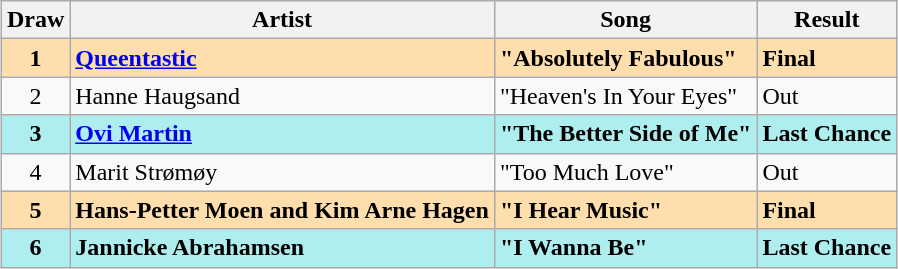<table class="sortable wikitable" style="margin: 1em auto 1em auto; text-align:center;">
<tr>
<th>Draw</th>
<th>Artist</th>
<th>Song</th>
<th>Result</th>
</tr>
<tr style="font-weight:bold; background:navajowhite;">
<td>1</td>
<td style="text-align:left;"><a href='#'>Queentastic</a></td>
<td style="text-align:left;">"Absolutely Fabulous"</td>
<td style="text-align:left;">Final</td>
</tr>
<tr>
<td>2</td>
<td style="text-align:left;">Hanne Haugsand</td>
<td style="text-align:left;">"Heaven's In Your Eyes"</td>
<td style="text-align:left;">Out</td>
</tr>
<tr style="font-weight:bold; background:paleturquoise;">
<td>3</td>
<td style="text-align:left;"><a href='#'>Ovi Martin</a></td>
<td style="text-align:left;">"The Better Side of Me"</td>
<td style="text-align:left;">Last Chance</td>
</tr>
<tr>
<td>4</td>
<td style="text-align:left;">Marit Strømøy</td>
<td style="text-align:left;">"Too Much Love"</td>
<td style="text-align:left;">Out</td>
</tr>
<tr style="font-weight:bold; background:navajowhite;">
<td>5</td>
<td style="text-align:left;">Hans-Petter Moen and Kim Arne Hagen</td>
<td style="text-align:left;">"I Hear Music"</td>
<td style="text-align:left;">Final</td>
</tr>
<tr style="font-weight:bold; background:paleturquoise;">
<td>6</td>
<td style="text-align:left;">Jannicke Abrahamsen</td>
<td style="text-align:left;">"I Wanna Be"</td>
<td style="text-align:left;">Last Chance</td>
</tr>
</table>
